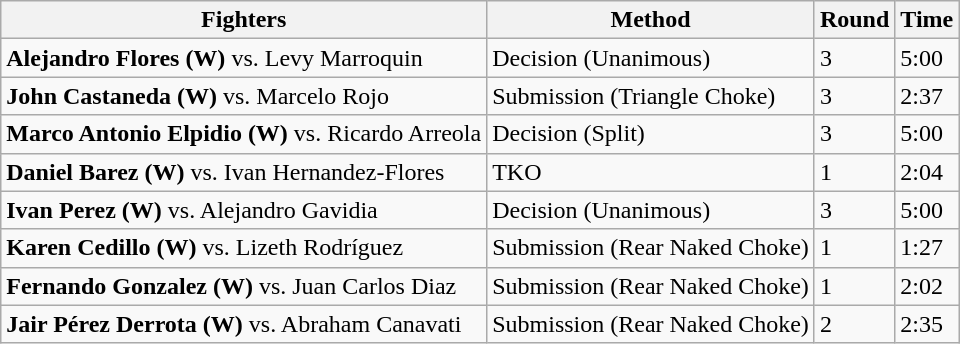<table class="wikitable">
<tr>
<th>Fighters</th>
<th>Method</th>
<th>Round</th>
<th>Time</th>
</tr>
<tr>
<td><strong>Alejandro Flores (W)</strong> vs. Levy Marroquin</td>
<td>Decision (Unanimous)</td>
<td>3</td>
<td>5:00</td>
</tr>
<tr>
<td><strong>John Castaneda (W)</strong> vs. Marcelo Rojo</td>
<td>Submission (Triangle Choke)</td>
<td>3</td>
<td>2:37</td>
</tr>
<tr>
<td><strong>Marco Antonio Elpidio (W)</strong> vs. Ricardo Arreola</td>
<td>Decision (Split)</td>
<td>3</td>
<td>5:00</td>
</tr>
<tr>
<td><strong>Daniel Barez (W)</strong> vs. Ivan Hernandez-Flores</td>
<td>TKO</td>
<td>1</td>
<td>2:04</td>
</tr>
<tr>
<td><strong>Ivan Perez (W)</strong> vs. Alejandro Gavidia</td>
<td>Decision (Unanimous)</td>
<td>3</td>
<td>5:00</td>
</tr>
<tr>
<td><strong>Karen Cedillo (W)</strong> vs. Lizeth Rodríguez</td>
<td>Submission (Rear Naked Choke)</td>
<td>1</td>
<td>1:27</td>
</tr>
<tr>
<td><strong>Fernando Gonzalez (W)</strong> vs. Juan Carlos Diaz</td>
<td>Submission (Rear Naked Choke)</td>
<td>1</td>
<td>2:02</td>
</tr>
<tr>
<td><strong>Jair Pérez Derrota (W)</strong> vs. Abraham Canavati</td>
<td>Submission (Rear Naked Choke)</td>
<td>2</td>
<td>2:35</td>
</tr>
</table>
